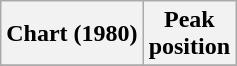<table class="wikitable sortable plainrowheaders">
<tr>
<th scope="col">Chart (1980)</th>
<th scope="col">Peak<br>position</th>
</tr>
<tr>
</tr>
</table>
